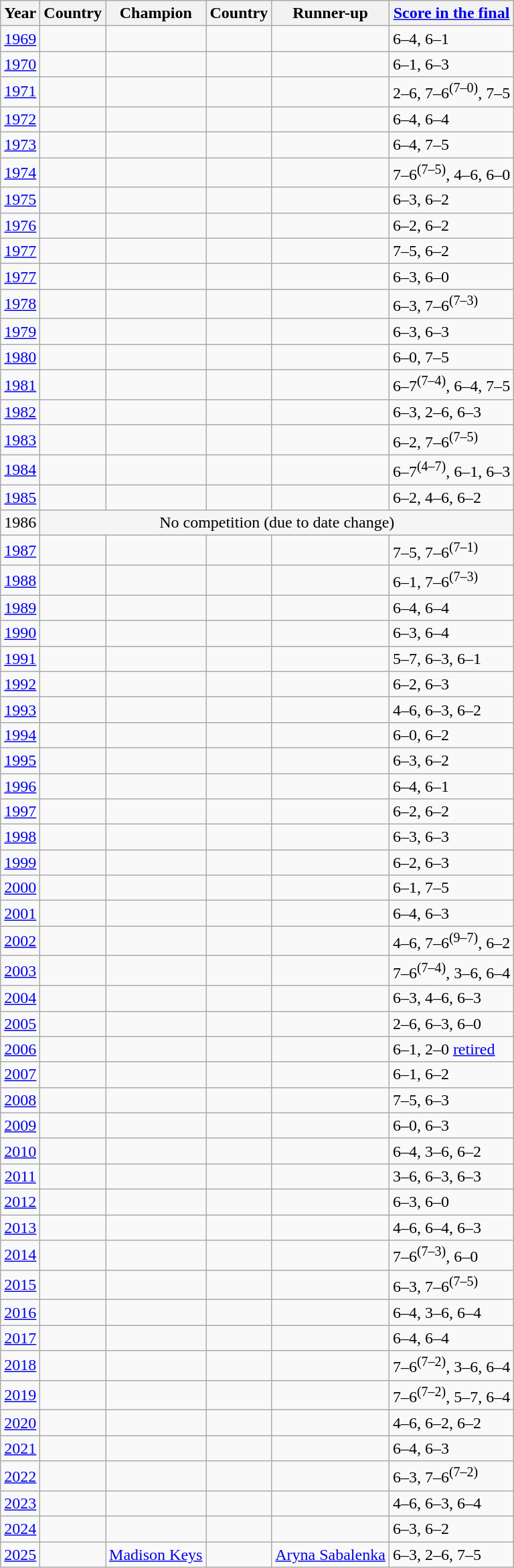<table class="sortable wikitable">
<tr>
<th scope="col">Year</th>
<th scope="col">Country</th>
<th scope="col">Champion</th>
<th scope="col">Country</th>
<th scope="col">Runner-up</th>
<th scope="col" class="unsortable"><a href='#'>Score in the final</a></th>
</tr>
<tr>
<td align=center><a href='#'>1969</a></td>
<td></td>
<td></td>
<td></td>
<td></td>
<td>6–4, 6–1</td>
</tr>
<tr>
<td align=center><a href='#'>1970</a></td>
<td></td>
<td></td>
<td></td>
<td></td>
<td>6–1, 6–3</td>
</tr>
<tr>
<td align=center><a href='#'>1971</a></td>
<td></td>
<td></td>
<td></td>
<td></td>
<td>2–6, 7–6<sup>(7–0)</sup>, 7–5</td>
</tr>
<tr>
<td align=center><a href='#'>1972</a></td>
<td></td>
<td></td>
<td></td>
<td></td>
<td>6–4, 6–4</td>
</tr>
<tr>
<td align=center><a href='#'>1973</a></td>
<td></td>
<td></td>
<td></td>
<td></td>
<td>6–4, 7–5</td>
</tr>
<tr>
<td align=center><a href='#'>1974</a></td>
<td></td>
<td></td>
<td></td>
<td></td>
<td>7–6<sup>(7–5)</sup>, 4–6, 6–0</td>
</tr>
<tr>
<td align=center><a href='#'>1975</a></td>
<td></td>
<td></td>
<td></td>
<td></td>
<td>6–3, 6–2</td>
</tr>
<tr>
<td align=center><a href='#'>1976</a></td>
<td></td>
<td></td>
<td></td>
<td></td>
<td>6–2, 6–2</td>
</tr>
<tr>
<td align=center><a href='#'>1977 </a></td>
<td></td>
<td></td>
<td></td>
<td></td>
<td>7–5, 6–2</td>
</tr>
<tr>
<td align=center><a href='#'>1977 </a></td>
<td></td>
<td></td>
<td></td>
<td></td>
<td>6–3, 6–0</td>
</tr>
<tr>
<td align=center><a href='#'>1978</a></td>
<td></td>
<td></td>
<td></td>
<td></td>
<td>6–3, 7–6<sup>(7–3)</sup></td>
</tr>
<tr>
<td align=center><a href='#'>1979</a></td>
<td></td>
<td></td>
<td></td>
<td></td>
<td>6–3, 6–3</td>
</tr>
<tr>
<td align=center><a href='#'>1980</a></td>
<td></td>
<td></td>
<td></td>
<td></td>
<td>6–0, 7–5</td>
</tr>
<tr>
<td align=center><a href='#'>1981</a></td>
<td></td>
<td></td>
<td></td>
<td></td>
<td>6–7<sup>(7–4)</sup>, 6–4, 7–5</td>
</tr>
<tr>
<td align=center><a href='#'>1982</a></td>
<td></td>
<td></td>
<td></td>
<td></td>
<td>6–3, 2–6, 6–3</td>
</tr>
<tr>
<td align=center><a href='#'>1983</a></td>
<td></td>
<td></td>
<td></td>
<td></td>
<td>6–2, 7–6<sup>(7–5)</sup></td>
</tr>
<tr>
<td align=center><a href='#'>1984</a></td>
<td></td>
<td></td>
<td></td>
<td></td>
<td>6–7<sup>(4–7)</sup>, 6–1, 6–3</td>
</tr>
<tr>
<td align=center><a href='#'>1985</a></td>
<td></td>
<td></td>
<td></td>
<td></td>
<td>6–2, 4–6, 6–2</td>
</tr>
<tr>
<td align=center>1986</td>
<td colspan=5 align="center" bgcolor="F5F5F5">No competition (due to date change)</td>
</tr>
<tr>
<td align=center><a href='#'>1987</a></td>
<td></td>
<td></td>
<td></td>
<td></td>
<td>7–5, 7–6<sup>(7–1)</sup></td>
</tr>
<tr>
<td align=center><a href='#'>1988</a></td>
<td></td>
<td></td>
<td></td>
<td></td>
<td>6–1, 7–6<sup>(7–3)</sup></td>
</tr>
<tr>
<td align=center><a href='#'>1989</a></td>
<td></td>
<td></td>
<td></td>
<td></td>
<td>6–4, 6–4</td>
</tr>
<tr>
<td align=center><a href='#'>1990</a></td>
<td></td>
<td></td>
<td></td>
<td></td>
<td>6–3, 6–4</td>
</tr>
<tr>
<td align=center><a href='#'>1991</a></td>
<td></td>
<td></td>
<td></td>
<td></td>
<td>5–7, 6–3, 6–1</td>
</tr>
<tr>
<td align=center><a href='#'>1992</a></td>
<td></td>
<td></td>
<td></td>
<td></td>
<td>6–2, 6–3</td>
</tr>
<tr>
<td align=center><a href='#'>1993</a></td>
<td></td>
<td></td>
<td></td>
<td></td>
<td>4–6, 6–3, 6–2</td>
</tr>
<tr>
<td align=center><a href='#'>1994</a></td>
<td></td>
<td></td>
<td></td>
<td></td>
<td>6–0, 6–2</td>
</tr>
<tr>
<td align=center><a href='#'>1995</a></td>
<td></td>
<td></td>
<td></td>
<td></td>
<td>6–3, 6–2</td>
</tr>
<tr>
<td align=center><a href='#'>1996</a></td>
<td></td>
<td></td>
<td></td>
<td></td>
<td>6–4, 6–1</td>
</tr>
<tr>
<td align=center><a href='#'>1997</a></td>
<td></td>
<td></td>
<td></td>
<td></td>
<td>6–2, 6–2</td>
</tr>
<tr>
<td align=center><a href='#'>1998</a></td>
<td></td>
<td></td>
<td></td>
<td></td>
<td>6–3, 6–3</td>
</tr>
<tr>
<td align=center><a href='#'>1999</a></td>
<td></td>
<td></td>
<td></td>
<td></td>
<td>6–2, 6–3</td>
</tr>
<tr>
<td align=center><a href='#'>2000</a></td>
<td></td>
<td></td>
<td></td>
<td></td>
<td>6–1, 7–5</td>
</tr>
<tr>
<td align=center><a href='#'>2001</a></td>
<td></td>
<td></td>
<td></td>
<td></td>
<td>6–4, 6–3</td>
</tr>
<tr>
<td align=center><a href='#'>2002</a></td>
<td></td>
<td></td>
<td></td>
<td></td>
<td>4–6, 7–6<sup>(9–7)</sup>, 6–2</td>
</tr>
<tr>
<td align=center><a href='#'>2003</a></td>
<td></td>
<td></td>
<td></td>
<td></td>
<td>7–6<sup>(7–4)</sup>, 3–6, 6–4</td>
</tr>
<tr>
<td align=center><a href='#'>2004</a></td>
<td></td>
<td></td>
<td></td>
<td></td>
<td>6–3, 4–6, 6–3</td>
</tr>
<tr>
<td align=center><a href='#'>2005</a></td>
<td></td>
<td></td>
<td></td>
<td></td>
<td>2–6, 6–3, 6–0</td>
</tr>
<tr>
<td align=center><a href='#'>2006</a></td>
<td></td>
<td></td>
<td></td>
<td></td>
<td>6–1, 2–0 <a href='#'>retired</a></td>
</tr>
<tr>
<td align=center><a href='#'>2007</a></td>
<td></td>
<td></td>
<td></td>
<td></td>
<td>6–1, 6–2</td>
</tr>
<tr>
<td align=center><a href='#'>2008</a></td>
<td></td>
<td></td>
<td></td>
<td></td>
<td>7–5, 6–3</td>
</tr>
<tr>
<td align=center><a href='#'>2009</a></td>
<td></td>
<td></td>
<td></td>
<td></td>
<td>6–0, 6–3</td>
</tr>
<tr>
<td align=center><a href='#'>2010</a></td>
<td></td>
<td></td>
<td></td>
<td></td>
<td>6–4, 3–6, 6–2</td>
</tr>
<tr>
<td align=center><a href='#'>2011</a></td>
<td></td>
<td></td>
<td></td>
<td></td>
<td>3–6, 6–3, 6–3</td>
</tr>
<tr>
<td align=center><a href='#'>2012</a></td>
<td></td>
<td></td>
<td></td>
<td></td>
<td>6–3, 6–0</td>
</tr>
<tr>
<td align=center><a href='#'>2013</a></td>
<td></td>
<td></td>
<td></td>
<td></td>
<td>4–6, 6–4, 6–3</td>
</tr>
<tr>
<td align=center><a href='#'>2014</a></td>
<td></td>
<td></td>
<td></td>
<td></td>
<td>7–6<sup>(7–3)</sup>, 6–0</td>
</tr>
<tr>
<td align=center><a href='#'>2015</a></td>
<td></td>
<td></td>
<td></td>
<td></td>
<td>6–3, 7–6<sup>(7–5)</sup></td>
</tr>
<tr>
<td align=center><a href='#'>2016</a></td>
<td></td>
<td></td>
<td></td>
<td></td>
<td>6–4, 3–6, 6–4</td>
</tr>
<tr>
<td align=center><a href='#'>2017</a></td>
<td></td>
<td></td>
<td></td>
<td></td>
<td>6–4, 6–4</td>
</tr>
<tr>
<td align=center><a href='#'>2018</a></td>
<td></td>
<td></td>
<td></td>
<td></td>
<td>7–6<sup>(7–2)</sup>, 3–6, 6–4</td>
</tr>
<tr>
<td align=center><a href='#'>2019</a></td>
<td></td>
<td></td>
<td></td>
<td></td>
<td>7–6<sup>(7–2)</sup>, 5–7, 6–4</td>
</tr>
<tr>
<td align=center><a href='#'>2020</a></td>
<td></td>
<td></td>
<td></td>
<td></td>
<td>4–6, 6–2, 6–2</td>
</tr>
<tr>
<td align=center><a href='#'>2021</a></td>
<td></td>
<td></td>
<td></td>
<td></td>
<td>6–4, 6–3</td>
</tr>
<tr>
<td align=center><a href='#'>2022</a></td>
<td></td>
<td></td>
<td></td>
<td></td>
<td>6–3, 7–6<sup>(7–2)</sup></td>
</tr>
<tr>
<td align=center><a href='#'>2023</a></td>
<td></td>
<td></td>
<td></td>
<td></td>
<td>4–6, 6–3, 6–4</td>
</tr>
<tr>
<td align=center><a href='#'>2024</a></td>
<td></td>
<td></td>
<td></td>
<td></td>
<td>6–3, 6–2</td>
</tr>
<tr>
<td align=center><a href='#'>2025</a></td>
<td></td>
<td><a href='#'>Madison Keys</a></td>
<td></td>
<td><a href='#'>Aryna Sabalenka</a></td>
<td>6–3, 2–6, 7–5</td>
</tr>
</table>
